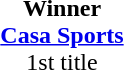<table cellspacing=0 width=100%>
<tr>
<td align=center><strong>Winner</strong><br><strong><a href='#'>Casa Sports</a></strong><br>1st title</td>
</tr>
</table>
